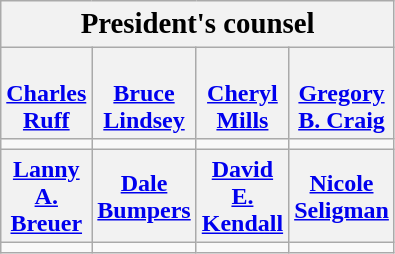<table class="wikitable">
<tr>
<th colspan="5" style="text-align:center; font-size:120%;">President's counsel</th>
</tr>
<tr>
<th scope="col" style="width:3em; font-size:100%;"><br><a href='#'>Charles Ruff</a></th>
<th scope="col" style="width:3em; font-size:100%;"><br><a href='#'>Bruce Lindsey</a></th>
<th scope="col" style="width:3em; font-size:100%;"><br><a href='#'>Cheryl Mills</a></th>
<th scope="col" style="width:3em; font-size:100%;"><br><a href='#'>Gregory B. Craig</a></th>
</tr>
<tr>
<td></td>
<td></td>
<td></td>
<td></td>
</tr>
<tr>
<th scope="col" style="width:3em; font-size:100%;"><a href='#'>Lanny A. Breuer</a></th>
<th scope="col" style="width:3em; font-size:100%;"><a href='#'>Dale Bumpers</a></th>
<th scope="col" style="width:3em; font-size:100%;"><a href='#'>David E. Kendall</a></th>
<th scope="col" style="width:3em; font-size:100%;"><a href='#'>Nicole Seligman</a></th>
</tr>
<tr>
<td></td>
<td></td>
<td></td>
<td></td>
</tr>
</table>
